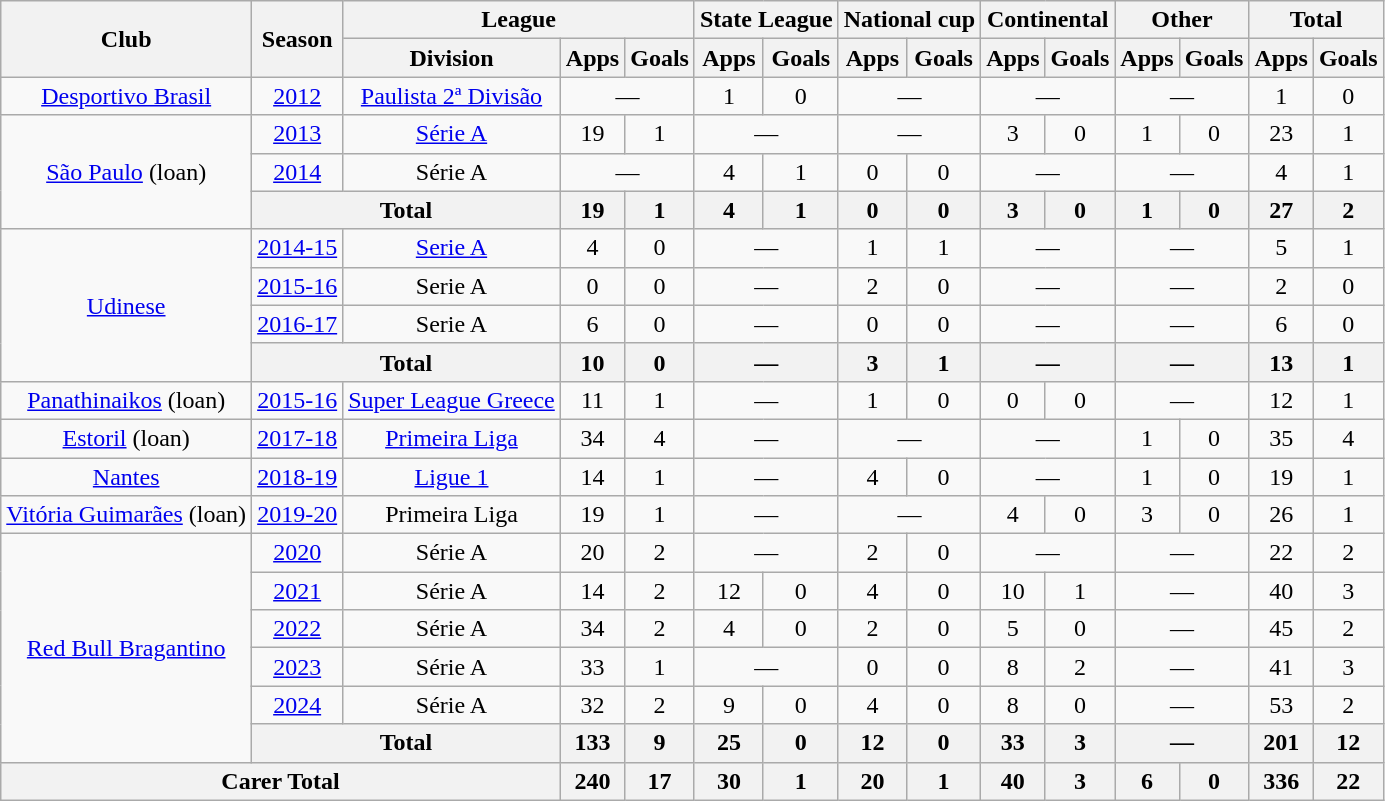<table class="wikitable" style="text-align: center;">
<tr>
<th rowspan="2">Club</th>
<th rowspan="2">Season</th>
<th colspan="3">League</th>
<th colspan="2">State League</th>
<th colspan="2">National cup</th>
<th colspan="2">Continental</th>
<th colspan="2">Other</th>
<th colspan="2">Total</th>
</tr>
<tr>
<th>Division</th>
<th>Apps</th>
<th>Goals</th>
<th>Apps</th>
<th>Goals</th>
<th>Apps</th>
<th>Goals</th>
<th>Apps</th>
<th>Goals</th>
<th>Apps</th>
<th>Goals</th>
<th>Apps</th>
<th>Goals</th>
</tr>
<tr>
<td><a href='#'>Desportivo Brasil</a></td>
<td><a href='#'>2012</a></td>
<td><a href='#'>Paulista 2ª Divisão</a></td>
<td colspan="2">—</td>
<td>1</td>
<td>0</td>
<td colspan="2">—</td>
<td colspan="2">—</td>
<td colspan="2">—</td>
<td>1</td>
<td>0</td>
</tr>
<tr>
<td rowspan="3"><a href='#'>São Paulo</a> (loan)</td>
<td><a href='#'>2013</a></td>
<td><a href='#'>Série A</a></td>
<td>19</td>
<td>1</td>
<td colspan="2">—</td>
<td colspan="2">—</td>
<td>3</td>
<td>0</td>
<td>1</td>
<td>0</td>
<td>23</td>
<td>1</td>
</tr>
<tr>
<td><a href='#'>2014</a></td>
<td>Série A</td>
<td colspan="2">—</td>
<td>4</td>
<td>1</td>
<td>0</td>
<td>0</td>
<td colspan="2">—</td>
<td colspan="2">—</td>
<td>4</td>
<td>1</td>
</tr>
<tr>
<th colspan="2">Total</th>
<th>19</th>
<th>1</th>
<th>4</th>
<th>1</th>
<th>0</th>
<th>0</th>
<th>3</th>
<th>0</th>
<th>1</th>
<th>0</th>
<th>27</th>
<th>2</th>
</tr>
<tr>
<td rowspan="4"><a href='#'>Udinese</a></td>
<td><a href='#'>2014-15</a></td>
<td><a href='#'>Serie A</a></td>
<td>4</td>
<td>0</td>
<td colspan="2">—</td>
<td>1</td>
<td>1</td>
<td colspan="2">—</td>
<td colspan="2">—</td>
<td>5</td>
<td>1</td>
</tr>
<tr>
<td><a href='#'>2015-16</a></td>
<td>Serie A</td>
<td>0</td>
<td>0</td>
<td colspan="2">—</td>
<td>2</td>
<td>0</td>
<td colspan="2">—</td>
<td colspan="2">—</td>
<td>2</td>
<td>0</td>
</tr>
<tr>
<td><a href='#'>2016-17</a></td>
<td>Serie A</td>
<td>6</td>
<td>0</td>
<td colspan="2">—</td>
<td>0</td>
<td>0</td>
<td colspan="2">—</td>
<td colspan="2">—</td>
<td>6</td>
<td>0</td>
</tr>
<tr>
<th colspan="2">Total</th>
<th>10</th>
<th>0</th>
<th colspan="2">—</th>
<th>3</th>
<th>1</th>
<th colspan="2">—</th>
<th colspan="2">—</th>
<th>13</th>
<th>1</th>
</tr>
<tr>
<td><a href='#'>Panathinaikos</a> (loan)</td>
<td><a href='#'>2015-16</a></td>
<td><a href='#'>Super League Greece</a></td>
<td>11</td>
<td>1</td>
<td colspan="2">—</td>
<td>1</td>
<td>0</td>
<td>0</td>
<td>0</td>
<td colspan="2">—</td>
<td>12</td>
<td>1</td>
</tr>
<tr>
<td><a href='#'>Estoril</a> (loan)</td>
<td><a href='#'>2017-18</a></td>
<td><a href='#'>Primeira Liga</a></td>
<td>34</td>
<td>4</td>
<td colspan="2">—</td>
<td colspan="2">—</td>
<td colspan="2">—</td>
<td>1</td>
<td>0</td>
<td>35</td>
<td>4</td>
</tr>
<tr>
<td><a href='#'>Nantes</a></td>
<td><a href='#'>2018-19</a></td>
<td><a href='#'>Ligue 1</a></td>
<td>14</td>
<td>1</td>
<td colspan="2">—</td>
<td>4</td>
<td>0</td>
<td colspan="2">—</td>
<td>1</td>
<td>0</td>
<td>19</td>
<td>1</td>
</tr>
<tr>
<td><a href='#'>Vitória Guimarães</a> (loan)</td>
<td><a href='#'>2019-20</a></td>
<td>Primeira Liga</td>
<td>19</td>
<td>1</td>
<td colspan="2">—</td>
<td colspan="2">—</td>
<td>4</td>
<td>0</td>
<td>3</td>
<td>0</td>
<td>26</td>
<td>1</td>
</tr>
<tr>
<td rowspan="6"><a href='#'>Red Bull Bragantino</a></td>
<td><a href='#'>2020</a></td>
<td>Série A</td>
<td>20</td>
<td>2</td>
<td colspan="2">—</td>
<td>2</td>
<td>0</td>
<td colspan="2">—</td>
<td colspan="2">—</td>
<td>22</td>
<td>2</td>
</tr>
<tr>
<td><a href='#'>2021</a></td>
<td>Série A</td>
<td>14</td>
<td>2</td>
<td>12</td>
<td>0</td>
<td>4</td>
<td>0</td>
<td>10</td>
<td>1</td>
<td colspan="2">—</td>
<td>40</td>
<td>3</td>
</tr>
<tr>
<td><a href='#'>2022</a></td>
<td>Série A</td>
<td>34</td>
<td>2</td>
<td>4</td>
<td>0</td>
<td>2</td>
<td>0</td>
<td>5</td>
<td>0</td>
<td colspan="2">—</td>
<td>45</td>
<td>2</td>
</tr>
<tr>
<td><a href='#'>2023</a></td>
<td>Série A</td>
<td>33</td>
<td>1</td>
<td colspan="2">—</td>
<td>0</td>
<td>0</td>
<td>8</td>
<td>2</td>
<td colspan="2">—</td>
<td>41</td>
<td>3</td>
</tr>
<tr>
<td><a href='#'>2024</a></td>
<td>Série A</td>
<td>32</td>
<td>2</td>
<td>9</td>
<td>0</td>
<td>4</td>
<td>0</td>
<td>8</td>
<td>0</td>
<td colspan="2">—</td>
<td>53</td>
<td>2</td>
</tr>
<tr>
<th colspan="2">Total</th>
<th>133</th>
<th>9</th>
<th>25</th>
<th>0</th>
<th>12</th>
<th>0</th>
<th>33</th>
<th>3</th>
<th colspan="2">—</th>
<th>201</th>
<th>12</th>
</tr>
<tr>
<th colspan="3">Carer Total</th>
<th>240</th>
<th>17</th>
<th>30</th>
<th>1</th>
<th>20</th>
<th>1</th>
<th>40</th>
<th>3</th>
<th>6</th>
<th>0</th>
<th>336</th>
<th>22</th>
</tr>
</table>
